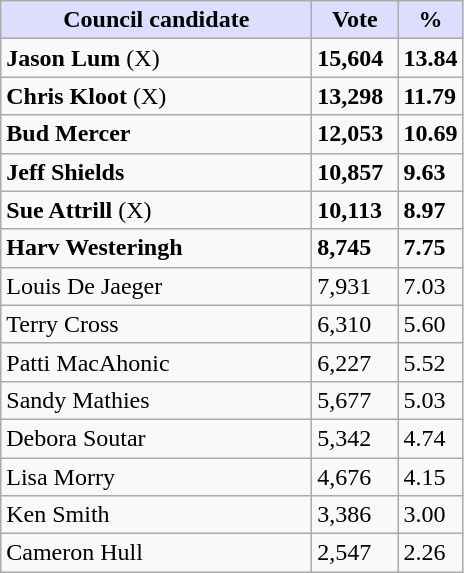<table class="wikitable">
<tr>
<th style="background:#ddf;" width="200px">Council candidate</th>
<th style="background:#ddf;" width="50px">Vote</th>
<th style="background:#ddf;" width="30px">%</th>
</tr>
<tr>
<td><strong>Jason Lum</strong> (X)</td>
<td><strong>15,604</strong></td>
<td><strong>13.84</strong></td>
</tr>
<tr>
<td><strong>Chris Kloot</strong> (X)</td>
<td><strong>13,298</strong></td>
<td><strong>11.79</strong></td>
</tr>
<tr>
<td><strong>Bud Mercer</strong></td>
<td><strong>12,053</strong></td>
<td><strong>10.69</strong></td>
</tr>
<tr>
<td><strong>Jeff Shields</strong></td>
<td><strong>10,857</strong></td>
<td><strong>9.63</strong></td>
</tr>
<tr>
<td><strong>Sue Attrill</strong> (X)</td>
<td><strong>10,113</strong></td>
<td><strong>8.97</strong></td>
</tr>
<tr>
<td><strong>Harv Westeringh</strong></td>
<td><strong>8,745</strong></td>
<td><strong>7.75</strong></td>
</tr>
<tr>
<td>Louis De Jaeger</td>
<td>7,931</td>
<td>7.03</td>
</tr>
<tr>
<td>Terry Cross</td>
<td>6,310</td>
<td>5.60</td>
</tr>
<tr>
<td>Patti MacAhonic</td>
<td>6,227</td>
<td>5.52</td>
</tr>
<tr>
<td>Sandy Mathies</td>
<td>5,677</td>
<td>5.03</td>
</tr>
<tr>
<td>Debora Soutar</td>
<td>5,342</td>
<td>4.74</td>
</tr>
<tr>
<td>Lisa Morry</td>
<td>4,676</td>
<td>4.15</td>
</tr>
<tr>
<td>Ken Smith</td>
<td>3,386</td>
<td>3.00</td>
</tr>
<tr>
<td>Cameron Hull</td>
<td>2,547</td>
<td>2.26</td>
</tr>
</table>
